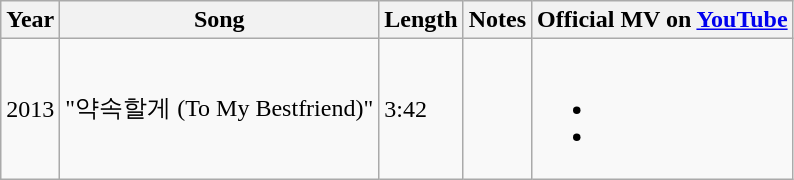<table class="wikitable">
<tr>
<th>Year</th>
<th>Song</th>
<th>Length</th>
<th>Notes</th>
<th>Official MV on <a href='#'>YouTube</a></th>
</tr>
<tr>
<td rowspan="1">2013</td>
<td>"약속할게 (To My Bestfriend)"</td>
<td>3:42</td>
<td></td>
<td><br><ul><li></li><li></li></ul></td>
</tr>
</table>
